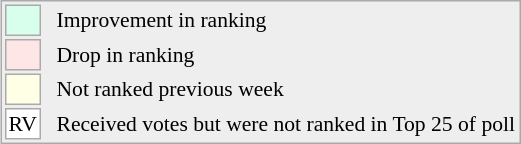<table align=right style="font-size:90%; border:1px solid #aaaaaa; white-space:nowrap; background:#eeeeee;">
<tr>
<td style="background:#d8ffeb; width:20px; border:1px solid #aaaaaa;"> </td>
<td rowspan=5> </td>
<td>Improvement in ranking</td>
</tr>
<tr>
<td style="background:#ffe6e6; width:20px; border:1px solid #aaaaaa;"> </td>
<td>Drop in ranking</td>
</tr>
<tr>
<td style="background:#ffffe6; width:20px; border:1px solid #aaaaaa;"> </td>
<td>Not ranked previous week</td>
</tr>
<tr>
<td align=center style="width:20px; border:1px solid #aaaaaa; background:white;">RV</td>
<td>Received votes but were not ranked in Top 25 of poll</td>
</tr>
</table>
